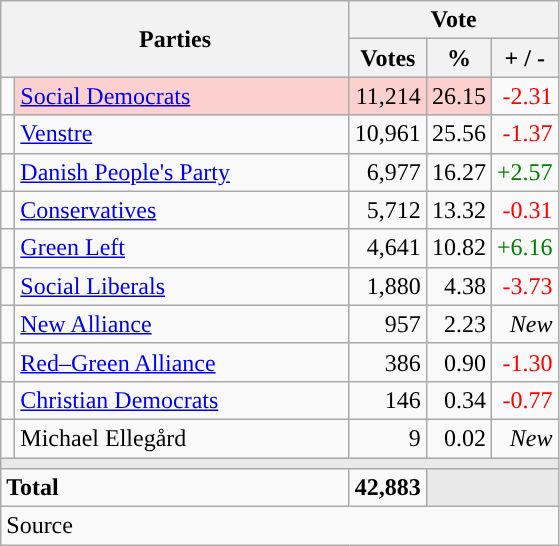<table class="wikitable" style="text-align:right;">
<tr>
<th style="text-align:centre;" rowspan="2" colspan="2" width="225">Parties</th>
<th colspan="3">Vote</th>
</tr>
<tr>
<th width="15">Votes</th>
<th width="15">%</th>
<th width="15">+ / -</th>
</tr>
<tr>
<td width="2" style="color:inherit;background:"></td>
<td bgcolor=#fbd0ce  align="left"><a href='#'>Social Democrats</a></td>
<td bgcolor=#fbd0ce>11,214</td>
<td bgcolor=#fbd0ce>26.15</td>
<td style=color:red;>-2.31</td>
</tr>
<tr>
<td width="2" style="color:inherit;background:"></td>
<td align="left"><a href='#'>Venstre</a></td>
<td>10,961</td>
<td>25.56</td>
<td style=color:red;>-1.37</td>
</tr>
<tr>
<td width="2" style="color:inherit;background:"></td>
<td align="left"><a href='#'>Danish People's Party</a></td>
<td>6,977</td>
<td>16.27</td>
<td style=color:green;>+2.57</td>
</tr>
<tr>
<td width="2" style="color:inherit;background:"></td>
<td align="left"><a href='#'>Conservatives</a></td>
<td>5,712</td>
<td>13.32</td>
<td style=color:red;>-0.31</td>
</tr>
<tr>
<td width="2" style="color:inherit;background:"></td>
<td align="left"><a href='#'>Green Left</a></td>
<td>4,641</td>
<td>10.82</td>
<td style=color:green;>+6.16</td>
</tr>
<tr>
<td width="2" style="color:inherit;background:"></td>
<td align="left"><a href='#'>Social Liberals</a></td>
<td>1,880</td>
<td>4.38</td>
<td style=color:red;>-3.73</td>
</tr>
<tr>
<td width="2" style="color:inherit;background:"></td>
<td align="left"><a href='#'>New Alliance</a></td>
<td>957</td>
<td>2.23</td>
<td><em>New</em></td>
</tr>
<tr>
<td width="2" style="color:inherit;background:"></td>
<td align="left"><a href='#'>Red–Green Alliance</a></td>
<td>386</td>
<td>0.90</td>
<td style=color:red;>-1.30</td>
</tr>
<tr>
<td width="2" style="color:inherit;background:"></td>
<td align="left"><a href='#'>Christian Democrats</a></td>
<td>146</td>
<td>0.34</td>
<td style=color:red;>-0.77</td>
</tr>
<tr>
<td width="2" style="color:inherit;background:"></td>
<td align="left">Michael Ellegård</td>
<td>9</td>
<td>0.02</td>
<td><em>New</em></td>
</tr>
<tr>
<td colspan="7" bgcolor="#E9E9E9"></td>
</tr>
<tr>
<td align="left" colspan="2"><strong>Total</strong></td>
<td><strong>42,883</strong></td>
<td bgcolor="#E9E9E9" colspan="2"></td>
</tr>
<tr>
<td align="left" colspan="6">Source</td>
</tr>
</table>
